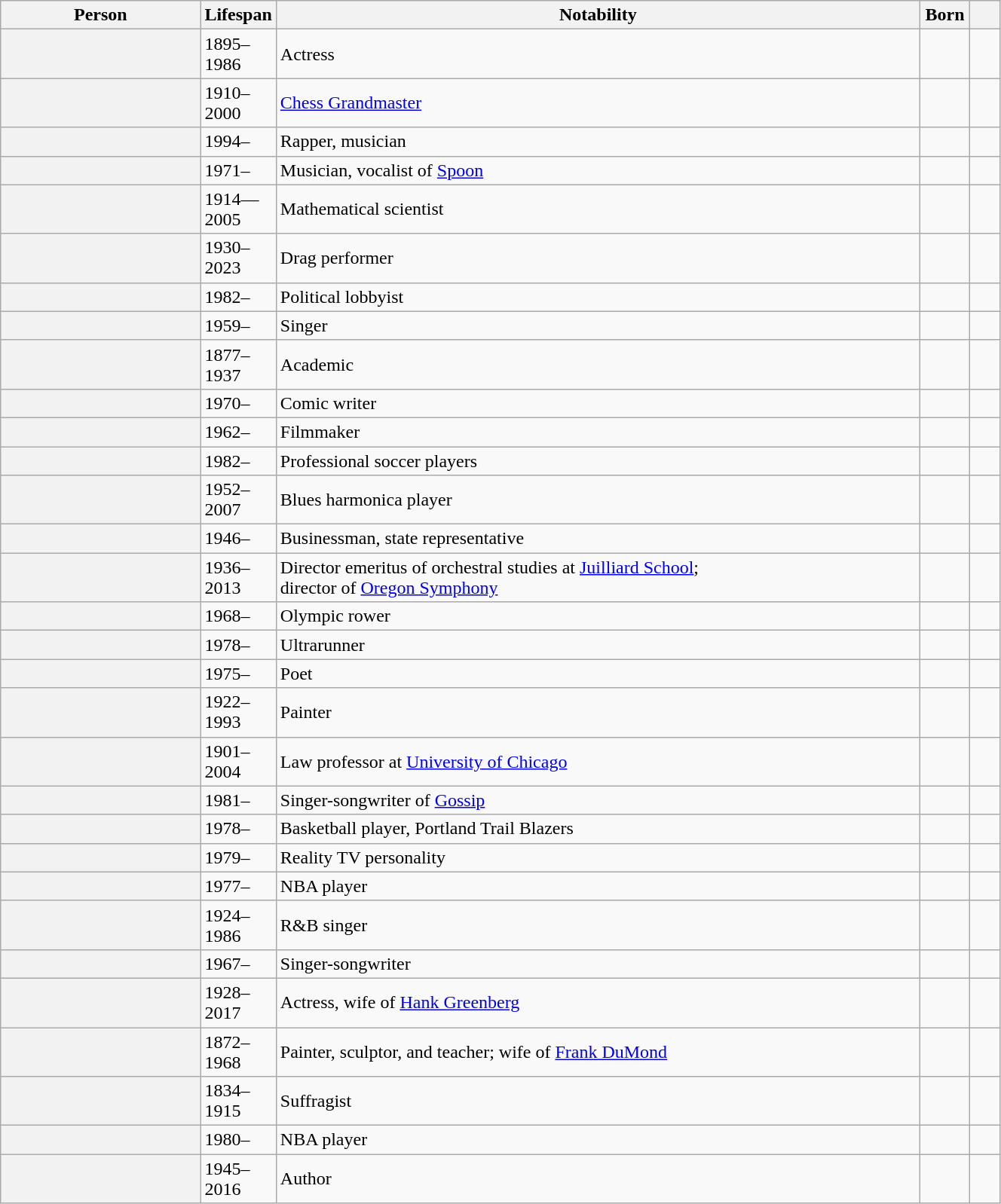<table class="wikitable plainrowheaders sortable" style="margin-right: 0; width:70%;">
<tr>
<th scope="col" width="20%">Person</th>
<th scope="col" width="6%">Lifespan</th>
<th scope="col">Notability</th>
<th scope="col" width="5%">Born</th>
<th scope="col" class="unsortable" width="3%"></th>
</tr>
<tr>
<th scope="row"></th>
<td>1895–1986</td>
<td>Actress</td>
<td></td>
<td style="text-align:center;"></td>
</tr>
<tr>
<th scope="row"></th>
<td>1910–2000</td>
<td><a href='#'>Chess Grandmaster</a></td>
<td></td>
<td style="text-align:center;"></td>
</tr>
<tr>
<th scope="row"></th>
<td>1994–</td>
<td>Rapper, musician</td>
<td></td>
<td style="text-align:center;"></td>
</tr>
<tr>
<th scope="row"></th>
<td>1971–</td>
<td>Musician, vocalist of <a href='#'>Spoon</a></td>
<td></td>
<td style="text-align:center;"></td>
</tr>
<tr>
<th scope="row"></th>
<td>1914—2005</td>
<td>Mathematical scientist</td>
<td></td>
<td></td>
</tr>
<tr>
<th scope="row"></th>
<td>1930–2023</td>
<td>Drag performer</td>
<td></td>
<td style="text-align:center;"></td>
</tr>
<tr>
<th scope="row"></th>
<td>1982–</td>
<td>Political lobbyist</td>
<td></td>
<td style="text-align:center;"></td>
</tr>
<tr>
<th scope="row"></th>
<td>1959–</td>
<td>Singer</td>
<td></td>
<td style="text-align:center;"></td>
</tr>
<tr>
<th scope="row"></th>
<td>1877–1937</td>
<td>Academic</td>
<td></td>
<td style="text-align:center;"></td>
</tr>
<tr>
<th scope="row"></th>
<td>1970–</td>
<td>Comic writer</td>
<td></td>
<td style="text-align:center;"></td>
</tr>
<tr>
<th scope="row"></th>
<td>1962–</td>
<td>Filmmaker</td>
<td></td>
<td style="text-align:center;"></td>
</tr>
<tr>
<th scope="row"></th>
<td>1982–</td>
<td>Professional soccer players</td>
<td></td>
<td style="text-align:center;"></td>
</tr>
<tr>
<th scope="row"></th>
<td>1952–2007</td>
<td>Blues harmonica player</td>
<td></td>
<td style="text-align:center;"></td>
</tr>
<tr>
<th scope="row"></th>
<td>1946–</td>
<td>Businessman, state representative</td>
<td></td>
<td style="text-align:center;"></td>
</tr>
<tr>
<th scope="row"></th>
<td>1936–2013</td>
<td>Director emeritus of orchestral studies at <a href='#'>Juilliard School</a>;<br> director of <a href='#'>Oregon Symphony</a></td>
<td></td>
<td style="text-align:center;"></td>
</tr>
<tr>
<th scope="row"></th>
<td>1968–</td>
<td>Olympic rower</td>
<td></td>
<td style="text-align:center;"></td>
</tr>
<tr>
<th scope="row"></th>
<td>1978–</td>
<td>Ultrarunner</td>
<td></td>
<td style="text-align:center;"></td>
</tr>
<tr>
<th scope="row"></th>
<td>1975–</td>
<td>Poet</td>
<td></td>
<td style="text-align:center;"></td>
</tr>
<tr>
<th scope="row"></th>
<td>1922–1993</td>
<td>Painter</td>
<td></td>
<td style="text-align:center;"></td>
</tr>
<tr>
<th scope="row"></th>
<td>1901–2004</td>
<td>Law professor at <a href='#'>University of Chicago</a></td>
<td></td>
<td style="text-align:center;"></td>
</tr>
<tr>
<th scope="row"></th>
<td>1981–</td>
<td>Singer-songwriter of <a href='#'>Gossip</a></td>
<td></td>
<td style="text-align:center;"></td>
</tr>
<tr>
<th scope="row"></th>
<td>1978–</td>
<td>Basketball player, Portland Trail Blazers</td>
<td></td>
<td style="text-align:center;"></td>
</tr>
<tr>
<th scope="row"></th>
<td>1979–</td>
<td>Reality TV personality</td>
<td></td>
<td style="text-align:center;"></td>
</tr>
<tr>
<th scope="row"></th>
<td>1977–</td>
<td>NBA player</td>
<td></td>
<td style="text-align:center;"></td>
</tr>
<tr>
<th scope="row"></th>
<td>1924–1986</td>
<td>R&B singer</td>
<td></td>
<td style="text-align:center;"></td>
</tr>
<tr>
<th scope="row"></th>
<td>1967–</td>
<td>Singer-songwriter</td>
<td></td>
<td style="text-align:center;"></td>
</tr>
<tr>
<th scope="row"></th>
<td>1928–2017</td>
<td>Actress, wife of <a href='#'>Hank Greenberg</a></td>
<td></td>
<td style="text-align:center;"></td>
</tr>
<tr>
<th scope="row"></th>
<td>1872–1968</td>
<td>Painter, sculptor, and teacher; wife of <a href='#'>Frank DuMond</a></td>
<td></td>
<td tyle="text-align:center;"></td>
</tr>
<tr>
<th scope="row"></th>
<td>1834–1915</td>
<td>Suffragist</td>
<td></td>
<td style="text-align:center;"></td>
</tr>
<tr>
<th scope="row"></th>
<td>1980–</td>
<td>NBA player</td>
<td></td>
<td style="text-align:center;"></td>
</tr>
<tr>
<th scope="row"></th>
<td>1945–2016</td>
<td>Author</td>
<td></td>
<td style="text-align:center;"></td>
</tr>
</table>
